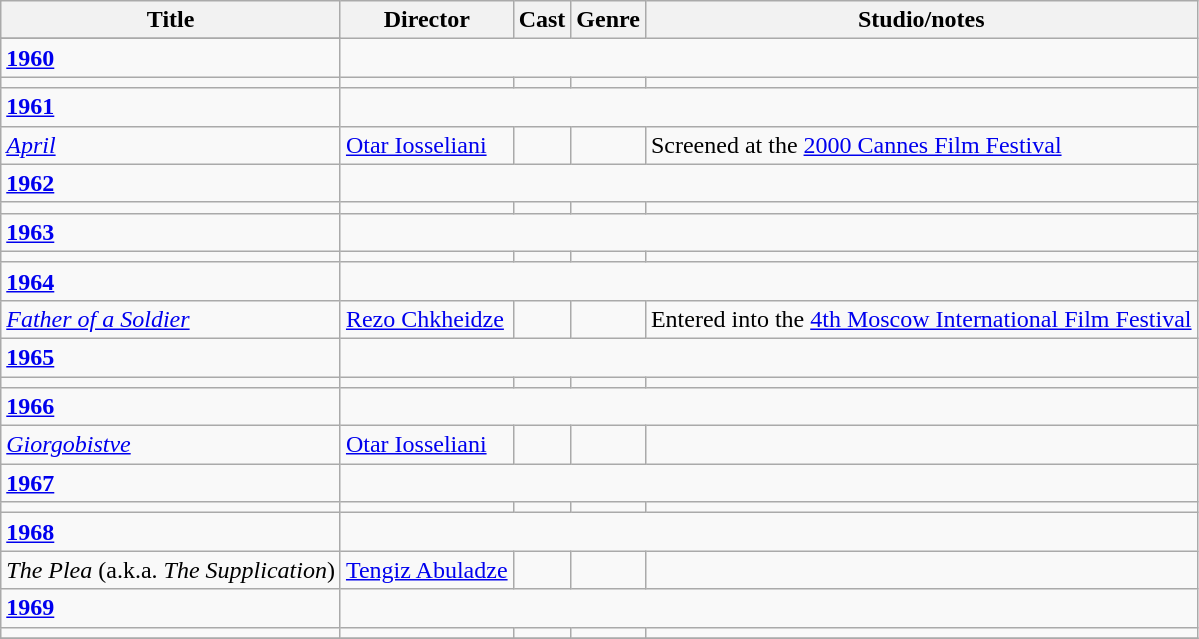<table class="wikitable">
<tr>
<th>Title</th>
<th>Director</th>
<th>Cast</th>
<th>Genre</th>
<th>Studio/notes</th>
</tr>
<tr>
</tr>
<tr>
<td><strong><a href='#'>1960</a></strong></td>
</tr>
<tr>
<td></td>
<td></td>
<td></td>
<td></td>
<td></td>
</tr>
<tr>
<td><strong><a href='#'>1961</a></strong></td>
</tr>
<tr>
<td><em><a href='#'>April</a></em></td>
<td><a href='#'>Otar Iosseliani</a></td>
<td></td>
<td></td>
<td>Screened at the <a href='#'>2000 Cannes Film Festival</a></td>
</tr>
<tr>
<td><strong><a href='#'>1962</a></strong></td>
</tr>
<tr>
<td></td>
<td></td>
<td></td>
<td></td>
<td></td>
</tr>
<tr>
<td><strong><a href='#'>1963</a></strong></td>
</tr>
<tr>
<td></td>
<td></td>
<td></td>
<td></td>
<td></td>
</tr>
<tr>
<td><strong><a href='#'>1964</a></strong></td>
</tr>
<tr>
<td><em><a href='#'>Father of a Soldier</a></em></td>
<td><a href='#'>Rezo Chkheidze</a></td>
<td></td>
<td></td>
<td>Entered into the <a href='#'>4th Moscow International Film Festival</a></td>
</tr>
<tr>
<td><strong><a href='#'>1965</a></strong></td>
</tr>
<tr>
<td></td>
<td></td>
<td></td>
<td></td>
<td></td>
</tr>
<tr>
<td><strong><a href='#'>1966</a></strong></td>
</tr>
<tr>
<td><em><a href='#'>Giorgobistve</a></em></td>
<td><a href='#'>Otar Iosseliani</a></td>
<td></td>
<td></td>
<td></td>
</tr>
<tr>
<td><strong><a href='#'>1967</a></strong></td>
</tr>
<tr>
<td></td>
<td></td>
<td></td>
<td></td>
<td></td>
</tr>
<tr>
<td><strong><a href='#'>1968</a></strong></td>
</tr>
<tr>
<td><em>The Plea</em> (a.k.a. <em>The Supplication</em>)</td>
<td><a href='#'>Tengiz Abuladze</a></td>
<td></td>
<td></td>
<td></td>
</tr>
<tr>
<td><strong><a href='#'>1969</a></strong></td>
</tr>
<tr>
<td></td>
<td></td>
<td></td>
<td></td>
<td></td>
</tr>
<tr>
</tr>
</table>
